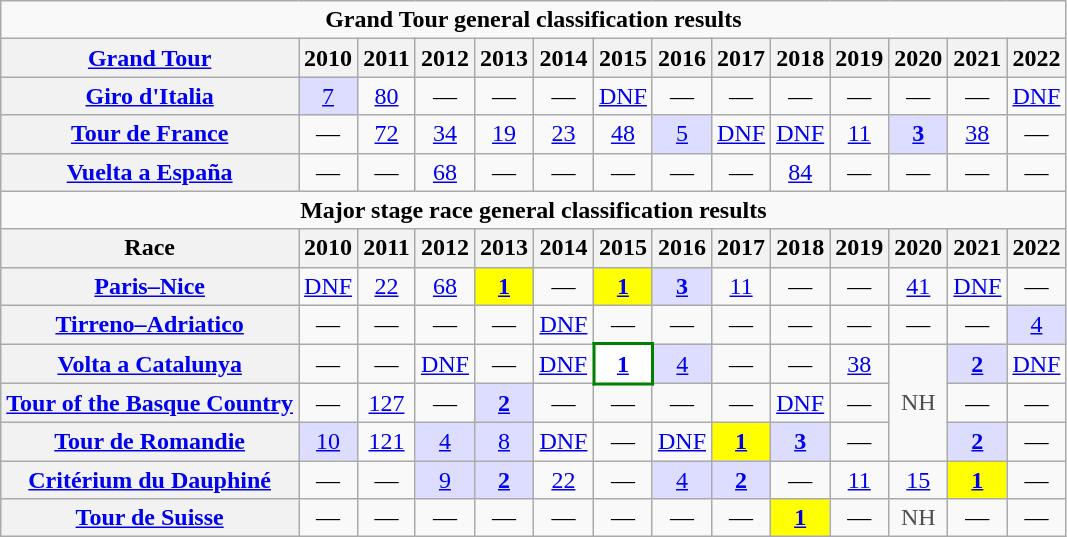<table class="wikitable plainrowheaders">
<tr>
<td colspan=14 align="center"><strong>Grand Tour general classification results</strong></td>
</tr>
<tr>
<th scope="col"><a href='#'>Grand Tour</a></th>
<th scope="col">2010</th>
<th scope="col">2011</th>
<th scope="col">2012</th>
<th scope="col">2013</th>
<th scope="col">2014</th>
<th scope="col">2015</th>
<th scope="col">2016</th>
<th scope="col">2017</th>
<th scope="col">2018</th>
<th scope="col">2019</th>
<th scope="col">2020</th>
<th scope="col">2021</th>
<th scope="col">2022</th>
</tr>
<tr align="center">
<th scope="row"> <a href='#'>Giro d'Italia</a></th>
<td style="background:#ddf;"><a href='#'>7</a></td>
<td><a href='#'>80</a></td>
<td>—</td>
<td>—</td>
<td>—</td>
<td><a href='#'>DNF</a></td>
<td>—</td>
<td>—</td>
<td>—</td>
<td>—</td>
<td>—</td>
<td>—</td>
<td><a href='#'>DNF</a></td>
</tr>
<tr align="center">
<th scope="row"> <a href='#'>Tour de France</a></th>
<td>—</td>
<td><a href='#'>72</a></td>
<td><a href='#'>34</a></td>
<td><a href='#'>19</a></td>
<td><a href='#'>23</a></td>
<td><a href='#'>48</a></td>
<td style="background:#ddf;"><a href='#'>5</a></td>
<td><a href='#'>DNF</a></td>
<td><a href='#'>DNF</a></td>
<td><a href='#'>11</a></td>
<td style="background:#ddf;"><a href='#'><strong>3</strong></a></td>
<td><a href='#'>38</a></td>
<td>—</td>
</tr>
<tr align="center">
<th scope="row"> <a href='#'>Vuelta a España</a></th>
<td>—</td>
<td>—</td>
<td><a href='#'>68</a></td>
<td>—</td>
<td>—</td>
<td>—</td>
<td>—</td>
<td>—</td>
<td><a href='#'>84</a></td>
<td>—</td>
<td>—</td>
<td>—</td>
<td>—</td>
</tr>
<tr>
<td colspan=14 align="center"><strong>Major stage race general classification results</strong></td>
</tr>
<tr>
<th scope="col">Race</th>
<th scope="col">2010</th>
<th scope="col">2011</th>
<th scope="col">2012</th>
<th scope="col">2013</th>
<th scope="col">2014</th>
<th scope="col">2015</th>
<th scope="col">2016</th>
<th scope="col">2017</th>
<th scope="col">2018</th>
<th scope="col">2019</th>
<th scope="col">2020</th>
<th scope="col">2021</th>
<th scope="col">2022</th>
</tr>
<tr style="text-align:center;">
<th scope="row"> <a href='#'>Paris–Nice</a></th>
<td><a href='#'>DNF</a></td>
<td><a href='#'>22</a></td>
<td><a href='#'>68</a></td>
<td style="background:yellow;"><a href='#'><strong>1</strong></a></td>
<td>—</td>
<td style="background:yellow;"><a href='#'><strong>1</strong></a></td>
<td style="background:#ddf;"><a href='#'><strong>3</strong></a></td>
<td><a href='#'>11</a></td>
<td>—</td>
<td>—</td>
<td><a href='#'>41</a></td>
<td><a href='#'>DNF</a></td>
<td>—</td>
</tr>
<tr style="text-align:center;">
<th scope="row"> <a href='#'>Tirreno–Adriatico</a></th>
<td>—</td>
<td>—</td>
<td>—</td>
<td>—</td>
<td style="text-align:center;"><a href='#'>DNF</a></td>
<td>—</td>
<td>—</td>
<td>—</td>
<td>—</td>
<td>—</td>
<td>—</td>
<td>—</td>
<td style="background:#ddf;"><a href='#'>4</a></td>
</tr>
<tr style="text-align:center;">
<th scope="row"> <a href='#'>Volta a Catalunya</a></th>
<td>—</td>
<td>—</td>
<td><a href='#'>DNF</a></td>
<td>—</td>
<td><a href='#'>DNF</a></td>
<td style="background:white; border:2px solid green;"><a href='#'><strong>1</strong></a></td>
<td style="background:#ddf;"><a href='#'>4</a></td>
<td>—</td>
<td>—</td>
<td><a href='#'>38</a></td>
<td style="color:#4d4d4d;" rowspan=3>NH</td>
<td style="background:#ddf;"><a href='#'><strong>2</strong></a></td>
<td><a href='#'>DNF</a></td>
</tr>
<tr align="center">
<th scope="row"> <a href='#'>Tour of the Basque Country</a></th>
<td>—</td>
<td><a href='#'>127</a></td>
<td>—</td>
<td style="background:#ddf;"><a href='#'><strong>2</strong></a></td>
<td>—</td>
<td>—</td>
<td>—</td>
<td>—</td>
<td><a href='#'>DNF</a></td>
<td>—</td>
<td>—</td>
<td>—</td>
</tr>
<tr align="center">
<th scope="row"> <a href='#'>Tour de Romandie</a></th>
<td style="background:#ddf;"><a href='#'>10</a></td>
<td><a href='#'>121</a></td>
<td style="background:#ddf;"><a href='#'>4</a></td>
<td style="background:#ddf;"><a href='#'>8</a></td>
<td><a href='#'>DNF</a></td>
<td>—</td>
<td><a href='#'>DNF</a></td>
<td style="background:yellow;"><a href='#'><strong>1</strong></a></td>
<td style="background:#ddf;"><a href='#'><strong>3</strong></a></td>
<td>—</td>
<td style="background:#ddf;"><a href='#'><strong>2</strong></a></td>
<td>—</td>
</tr>
<tr align="center">
<th scope="row"> <a href='#'>Critérium du Dauphiné</a></th>
<td>—</td>
<td>—</td>
<td style="background:#ddf;"><a href='#'>9</a></td>
<td style="background:#ddf;"><a href='#'><strong>2</strong></a></td>
<td><a href='#'>22</a></td>
<td>—</td>
<td style="background:#ddf;"><a href='#'>4</a></td>
<td style="background:#ddf;"><a href='#'><strong>2</strong></a></td>
<td>—</td>
<td><a href='#'>11</a></td>
<td><a href='#'>15</a></td>
<td style="background:yellow;"><a href='#'><strong>1</strong></a></td>
<td>—</td>
</tr>
<tr align="center">
<th scope="row"> <a href='#'>Tour de Suisse</a></th>
<td>—</td>
<td>—</td>
<td>—</td>
<td>—</td>
<td>—</td>
<td>—</td>
<td>—</td>
<td>—</td>
<td style="background:yellow;"><a href='#'><strong>1</strong></a></td>
<td>—</td>
<td style="color:#4d4d4d;">NH</td>
<td>—</td>
<td>—</td>
</tr>
</table>
